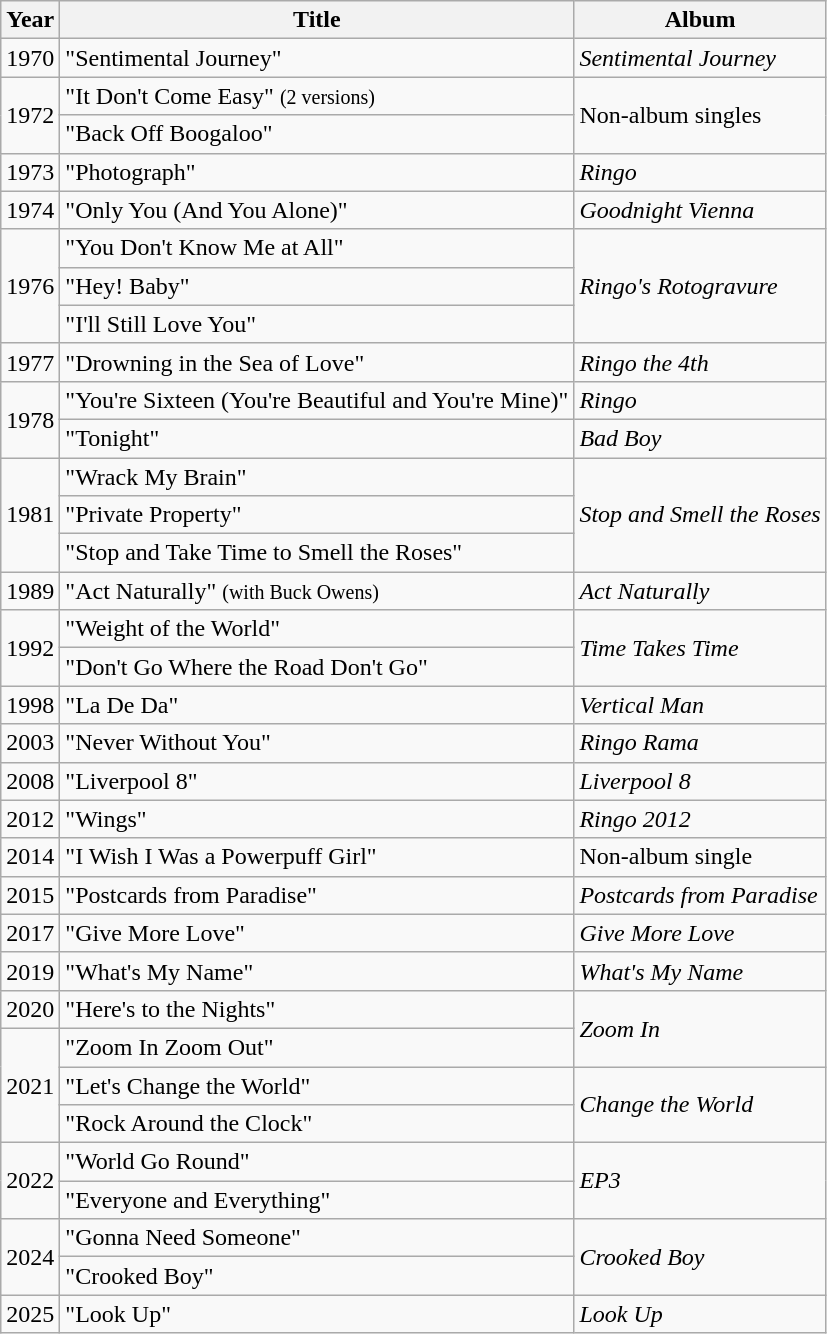<table class="wikitable">
<tr>
<th scope="col" rowspan="1">Year</th>
<th scope="col" rowspan="1">Title</th>
<th scope="col" rowspan="1">Album</th>
</tr>
<tr>
<td>1970</td>
<td>"Sentimental Journey"</td>
<td><em>Sentimental Journey</em></td>
</tr>
<tr>
<td rowspan="2">1972</td>
<td>"It Don't Come Easy" <small>(2 versions)</small></td>
<td rowspan="2">Non-album singles</td>
</tr>
<tr>
<td>"Back Off Boogaloo"</td>
</tr>
<tr>
<td>1973</td>
<td>"Photograph"</td>
<td><em>Ringo</em></td>
</tr>
<tr>
<td>1974</td>
<td>"Only You (And You Alone)"</td>
<td><em>Goodnight Vienna</em></td>
</tr>
<tr>
<td rowspan="3">1976</td>
<td>"You Don't Know Me at All"</td>
<td rowspan="3"><em>Ringo's Rotogravure</em></td>
</tr>
<tr>
<td>"Hey! Baby"</td>
</tr>
<tr>
<td>"I'll Still Love You"</td>
</tr>
<tr>
<td>1977</td>
<td>"Drowning in the Sea of Love"</td>
<td><em>Ringo the 4th</em></td>
</tr>
<tr>
<td rowspan="2">1978</td>
<td>"You're Sixteen (You're Beautiful and You're Mine)"</td>
<td><em>Ringo</em></td>
</tr>
<tr>
<td>"Tonight"</td>
<td><em>Bad Boy</em></td>
</tr>
<tr>
<td style="text-align:left" rowspan="3">1981</td>
<td>"Wrack My Brain"</td>
<td rowspan="3"><em>Stop and Smell the Roses</em></td>
</tr>
<tr>
<td>"Private Property"</td>
</tr>
<tr>
<td>"Stop and Take Time to Smell the Roses"</td>
</tr>
<tr>
<td>1989</td>
<td>"Act Naturally" <small>(with Buck Owens)</small></td>
<td><em>Act Naturally</em></td>
</tr>
<tr>
<td rowspan="2">1992</td>
<td>"Weight of the World"</td>
<td rowspan="2"><em>Time Takes Time</em></td>
</tr>
<tr>
<td>"Don't Go Where the Road Don't Go"</td>
</tr>
<tr>
<td>1998</td>
<td>"La De Da"</td>
<td><em>Vertical Man</em></td>
</tr>
<tr>
<td>2003</td>
<td>"Never Without You"</td>
<td><em>Ringo Rama</em></td>
</tr>
<tr>
<td>2008</td>
<td>"Liverpool 8"</td>
<td><em>Liverpool 8</em></td>
</tr>
<tr>
<td>2012</td>
<td>"Wings"</td>
<td><em>Ringo 2012</em></td>
</tr>
<tr>
<td>2014</td>
<td>"I Wish I Was a Powerpuff Girl"</td>
<td>Non-album single</td>
</tr>
<tr>
<td>2015</td>
<td>"Postcards from Paradise"</td>
<td><em>Postcards from Paradise</em></td>
</tr>
<tr>
<td>2017</td>
<td>"Give More Love"</td>
<td><em>Give More Love</em></td>
</tr>
<tr>
<td>2019</td>
<td>"What's My Name"</td>
<td><em>What's My Name</em></td>
</tr>
<tr>
<td>2020</td>
<td>"Here's to the Nights"</td>
<td rowspan="2"><em>Zoom In</em></td>
</tr>
<tr>
<td rowspan="3">2021</td>
<td>"Zoom In Zoom Out"</td>
</tr>
<tr>
<td>"Let's Change the World"</td>
<td rowspan="2"><em>Change the World</em></td>
</tr>
<tr>
<td>"Rock Around the Clock"</td>
</tr>
<tr>
<td rowspan="2">2022</td>
<td>"World Go Round"</td>
<td rowspan="2"><em>EP3</em></td>
</tr>
<tr>
<td>"Everyone and Everything"</td>
</tr>
<tr>
<td rowspan="2">2024</td>
<td>"Gonna Need Someone"</td>
<td rowspan="2"><em>Crooked Boy</em></td>
</tr>
<tr>
<td>"Crooked Boy"</td>
</tr>
<tr>
<td>2025</td>
<td>"Look Up"</td>
<td><em>Look Up</em></td>
</tr>
</table>
